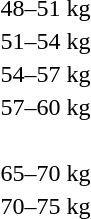<table>
<tr>
<td></td>
<td></td>
<td></td>
<td><br></td>
</tr>
<tr>
<td>48–51 kg</td>
<td></td>
<td></td>
<td><br></td>
</tr>
<tr>
<td>51–54 kg</td>
<td></td>
<td></td>
<td><br></td>
</tr>
<tr>
<td>54–57 kg</td>
<td></td>
<td></td>
<td><br></td>
</tr>
<tr>
<td>57–60 kg</td>
<td></td>
<td></td>
<td><br></td>
</tr>
<tr>
<td></td>
<td></td>
<td></td>
<td><br></td>
</tr>
<tr>
<td>65–70 kg</td>
<td></td>
<td></td>
<td><br></td>
</tr>
<tr>
<td>70–75 kg</td>
<td></td>
<td></td>
<td><br></td>
</tr>
</table>
